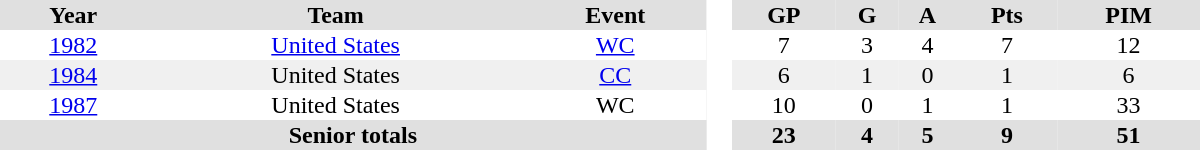<table border="0" cellpadding="1" cellspacing="0" style="text-align:center; width:50em">
<tr ALIGN="center" bgcolor="#e0e0e0">
<th>Year</th>
<th>Team</th>
<th>Event</th>
<th rowspan="99" bgcolor="#ffffff"> </th>
<th>GP</th>
<th>G</th>
<th>A</th>
<th>Pts</th>
<th>PIM</th>
</tr>
<tr>
<td><a href='#'>1982</a></td>
<td><a href='#'>United States</a></td>
<td><a href='#'>WC</a></td>
<td>7</td>
<td>3</td>
<td>4</td>
<td>7</td>
<td>12</td>
</tr>
<tr bgcolor="#f0f0f0">
<td><a href='#'>1984</a></td>
<td>United States</td>
<td><a href='#'>CC</a></td>
<td>6</td>
<td>1</td>
<td>0</td>
<td>1</td>
<td>6</td>
</tr>
<tr>
<td><a href='#'>1987</a></td>
<td>United States</td>
<td>WC</td>
<td>10</td>
<td>0</td>
<td>1</td>
<td>1</td>
<td>33</td>
</tr>
<tr bgcolor="#e0e0e0">
<th colspan=3>Senior totals</th>
<th>23</th>
<th>4</th>
<th>5</th>
<th>9</th>
<th>51</th>
</tr>
</table>
